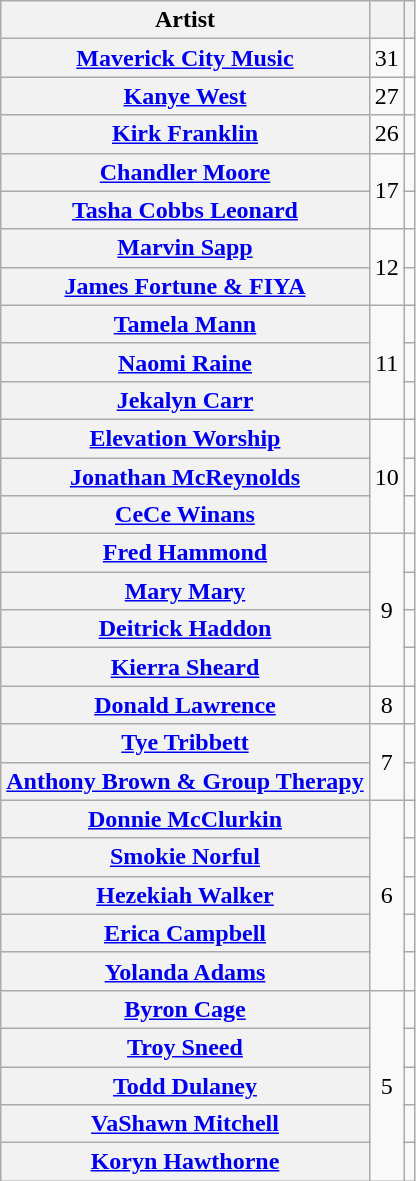<table class="wikitable sortable plainrowheaders" style="text-align:center;" border="1";">
<tr>
<th scope=col>Artist</th>
<th scope=col></th>
<th scope=col class="unsortable"></th>
</tr>
<tr>
<th scope=row><a href='#'>Maverick City Music</a></th>
<td>31</td>
<td></td>
</tr>
<tr>
<th scope=row><a href='#'>Kanye West</a></th>
<td>27</td>
<td></td>
</tr>
<tr>
<th scope=row><a href='#'>Kirk Franklin</a></th>
<td>26</td>
<td></td>
</tr>
<tr>
<th scope=row><a href='#'>Chandler Moore</a></th>
<td rowspan="2">17</td>
<td></td>
</tr>
<tr>
<th scope=row><a href='#'>Tasha Cobbs Leonard</a></th>
<td></td>
</tr>
<tr>
<th scope=row><a href='#'>Marvin Sapp</a></th>
<td rowspan="2">12</td>
<td></td>
</tr>
<tr>
<th scope=row><a href='#'>James Fortune & FIYA</a></th>
<td></td>
</tr>
<tr>
<th scope=row><a href='#'>Tamela Mann</a></th>
<td rowspan="3">11</td>
<td></td>
</tr>
<tr>
<th scope=row><a href='#'>Naomi Raine</a></th>
<td></td>
</tr>
<tr>
<th scope=row><a href='#'>Jekalyn Carr</a></th>
<td></td>
</tr>
<tr>
<th scope=row><a href='#'>Elevation Worship</a></th>
<td rowspan="3">10</td>
<td></td>
</tr>
<tr>
<th scope=row><a href='#'>Jonathan McReynolds</a></th>
<td></td>
</tr>
<tr>
<th scope=row><a href='#'>CeCe Winans</a></th>
<td></td>
</tr>
<tr>
<th scope=row><a href='#'>Fred Hammond</a></th>
<td rowspan="4">9</td>
<td></td>
</tr>
<tr>
<th scope=row><a href='#'>Mary Mary</a></th>
<td></td>
</tr>
<tr>
<th scope=row><a href='#'>Deitrick Haddon</a></th>
<td></td>
</tr>
<tr>
<th scope=row><a href='#'>Kierra Sheard</a></th>
<td></td>
</tr>
<tr>
<th scope=row><a href='#'>Donald Lawrence</a></th>
<td rowspan=1>8</td>
<td></td>
</tr>
<tr>
<th scope=row><a href='#'>Tye Tribbett</a></th>
<td rowspan="2">7</td>
<td></td>
</tr>
<tr>
<th scope=row><a href='#'>Anthony Brown & Group Therapy</a></th>
<td></td>
</tr>
<tr>
<th scope=row><a href='#'>Donnie McClurkin</a></th>
<td rowspan="5">6</td>
<td></td>
</tr>
<tr>
<th scope=row><a href='#'>Smokie Norful</a></th>
<td></td>
</tr>
<tr>
<th scope=row><a href='#'>Hezekiah Walker</a></th>
<td></td>
</tr>
<tr>
<th scope=row><a href='#'>Erica Campbell</a></th>
<td></td>
</tr>
<tr>
<th scope=row><a href='#'>Yolanda Adams</a></th>
<td></td>
</tr>
<tr>
<th scope=row><a href='#'>Byron Cage</a></th>
<td rowspan="5">5</td>
<td></td>
</tr>
<tr>
<th scope=row><a href='#'>Troy Sneed</a></th>
<td></td>
</tr>
<tr>
<th scope=row><a href='#'>Todd Dulaney</a></th>
<td></td>
</tr>
<tr>
<th scope=row><a href='#'>VaShawn Mitchell</a></th>
<td></td>
</tr>
<tr>
<th scope=row><a href='#'>Koryn Hawthorne</a></th>
<td></td>
</tr>
</table>
